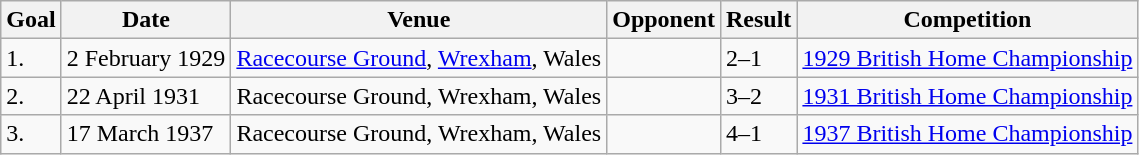<table class="wikitable">
<tr>
<th>Goal</th>
<th>Date</th>
<th>Venue</th>
<th>Opponent</th>
<th>Result</th>
<th>Competition</th>
</tr>
<tr>
<td>1.</td>
<td>2 February 1929</td>
<td><a href='#'>Racecourse Ground</a>, <a href='#'>Wrexham</a>, Wales</td>
<td></td>
<td>2–1</td>
<td><a href='#'>1929 British Home Championship</a></td>
</tr>
<tr>
<td>2.</td>
<td>22 April 1931</td>
<td>Racecourse Ground, Wrexham, Wales</td>
<td></td>
<td>3–2</td>
<td><a href='#'>1931 British Home Championship</a></td>
</tr>
<tr>
<td>3.</td>
<td>17 March 1937</td>
<td>Racecourse Ground, Wrexham, Wales</td>
<td></td>
<td>4–1</td>
<td><a href='#'>1937 British Home Championship</a></td>
</tr>
</table>
